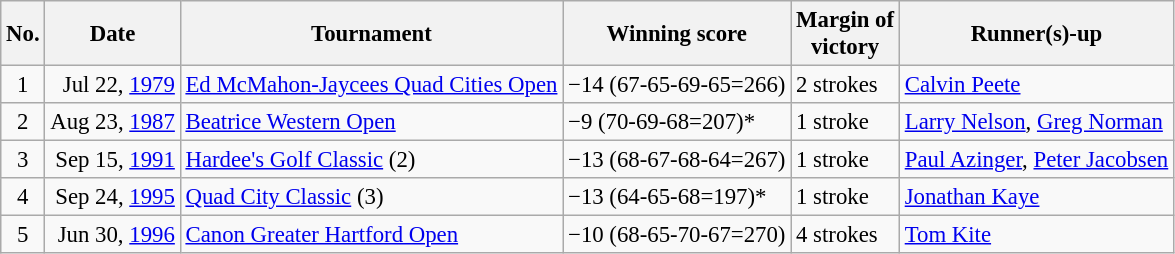<table class="wikitable" style="font-size:95%;">
<tr>
<th>No.</th>
<th>Date</th>
<th>Tournament</th>
<th>Winning score</th>
<th>Margin of<br>victory</th>
<th>Runner(s)-up</th>
</tr>
<tr>
<td align=center>1</td>
<td align=right>Jul 22, <a href='#'>1979</a></td>
<td><a href='#'>Ed McMahon-Jaycees Quad Cities Open</a></td>
<td>−14 (67-65-69-65=266)</td>
<td>2 strokes</td>
<td> <a href='#'>Calvin Peete</a></td>
</tr>
<tr>
<td align=center>2</td>
<td align=right>Aug 23, <a href='#'>1987</a></td>
<td><a href='#'>Beatrice Western Open</a></td>
<td>−9 (70-69-68=207)*</td>
<td>1 stroke</td>
<td> <a href='#'>Larry Nelson</a>,  <a href='#'>Greg Norman</a></td>
</tr>
<tr>
<td align=center>3</td>
<td align=right>Sep 15, <a href='#'>1991</a></td>
<td><a href='#'>Hardee's Golf Classic</a> (2)</td>
<td>−13 (68-67-68-64=267)</td>
<td>1 stroke</td>
<td> <a href='#'>Paul Azinger</a>,  <a href='#'>Peter Jacobsen</a></td>
</tr>
<tr>
<td align=center>4</td>
<td align=right>Sep 24, <a href='#'>1995</a></td>
<td><a href='#'>Quad City Classic</a> (3)</td>
<td>−13 (64-65-68=197)*</td>
<td>1 stroke</td>
<td> <a href='#'>Jonathan Kaye</a></td>
</tr>
<tr>
<td align=center>5</td>
<td align=right>Jun 30, <a href='#'>1996</a></td>
<td><a href='#'>Canon Greater Hartford Open</a></td>
<td>−10 (68-65-70-67=270)</td>
<td>4 strokes</td>
<td> <a href='#'>Tom Kite</a></td>
</tr>
</table>
